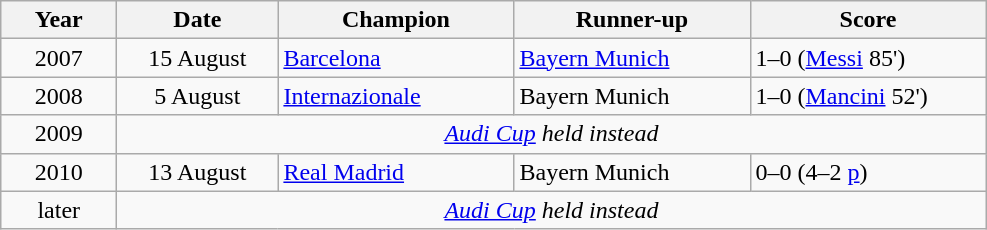<table class="wikitable">
<tr>
<th style="width:70px;">Year</th>
<th style="width:100px;">Date</th>
<th style="width:150px;">Champion</th>
<th style="width:150px;">Runner-up</th>
<th style="width:150px;">Score</th>
</tr>
<tr>
<td style="text-align:center;">2007</td>
<td style="text-align:center;">15 August</td>
<td> <a href='#'>Barcelona</a></td>
<td> <a href='#'>Bayern Munich</a></td>
<td>1–0 (<a href='#'>Messi</a> 85')</td>
</tr>
<tr>
<td style="text-align:center;">2008</td>
<td style="text-align:center;">5 August</td>
<td> <a href='#'>Internazionale</a></td>
<td> Bayern Munich</td>
<td>1–0 (<a href='#'>Mancini</a> 52')</td>
</tr>
<tr style="text-align:center;">
<td>2009</td>
<td colspan="4" style="text-align:center;"><em><a href='#'>Audi Cup</a> held instead</em></td>
</tr>
<tr>
<td style="text-align:center;">2010</td>
<td style="text-align:center;">13 August</td>
<td> <a href='#'>Real Madrid</a></td>
<td> Bayern Munich</td>
<td>0–0 (4–2 <a href='#'>p</a>)</td>
</tr>
<tr style="text-align:center;">
<td>later</td>
<td colspan="4" style="text-align:center;"><em><a href='#'>Audi Cup</a> held instead</em></td>
</tr>
</table>
